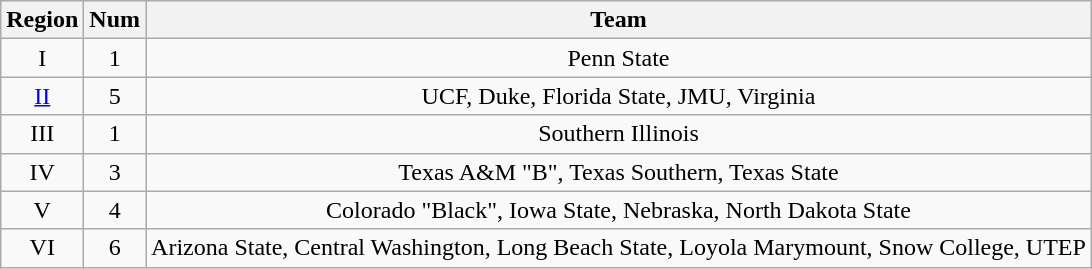<table class="wikitable sortable" style="text-align:center">
<tr>
<th>Region</th>
<th>Num</th>
<th>Team</th>
</tr>
<tr>
<td>I</td>
<td>1</td>
<td>Penn State</td>
</tr>
<tr>
<td><a href='#'>II</a></td>
<td>5</td>
<td>UCF, Duke, Florida State, JMU, Virginia</td>
</tr>
<tr>
<td>III</td>
<td>1</td>
<td>Southern Illinois</td>
</tr>
<tr>
<td>IV</td>
<td>3</td>
<td>Texas A&M "B", Texas Southern, Texas State</td>
</tr>
<tr>
<td>V</td>
<td>4</td>
<td>Colorado "Black", Iowa State, Nebraska, North Dakota State</td>
</tr>
<tr>
<td>VI</td>
<td>6</td>
<td>Arizona State, Central Washington, Long Beach State, Loyola Marymount, Snow College, UTEP</td>
</tr>
</table>
